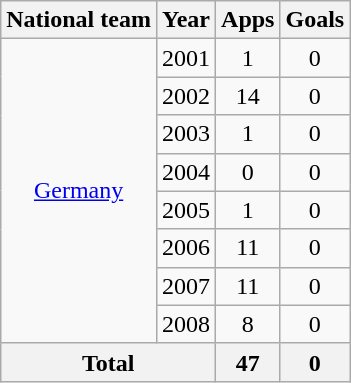<table class="wikitable" style="text-align: center">
<tr>
<th>National team</th>
<th>Year</th>
<th>Apps</th>
<th>Goals</th>
</tr>
<tr>
<td rowspan="8"><a href='#'>Germany</a></td>
<td>2001</td>
<td>1</td>
<td>0</td>
</tr>
<tr>
<td>2002</td>
<td>14</td>
<td>0</td>
</tr>
<tr>
<td>2003</td>
<td>1</td>
<td>0</td>
</tr>
<tr>
<td>2004</td>
<td>0</td>
<td>0</td>
</tr>
<tr>
<td>2005</td>
<td>1</td>
<td>0</td>
</tr>
<tr>
<td>2006</td>
<td>11</td>
<td>0</td>
</tr>
<tr>
<td>2007</td>
<td>11</td>
<td>0</td>
</tr>
<tr>
<td>2008</td>
<td>8</td>
<td>0</td>
</tr>
<tr>
<th colspan="2">Total</th>
<th>47</th>
<th>0</th>
</tr>
</table>
